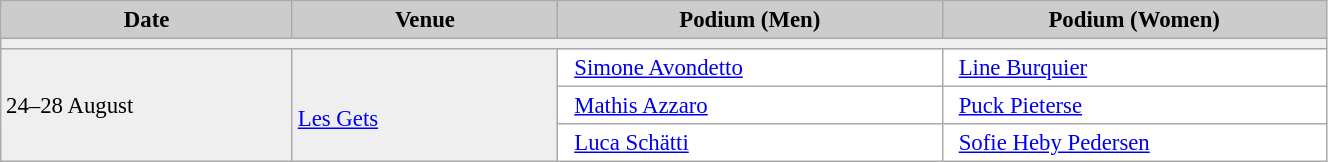<table class="wikitable" width=70% bgcolor="#f7f8ff" cellpadding="3" cellspacing="0" border="1" style="font-size: 95%; border: gray solid 1px; border-collapse: collapse;">
<tr bgcolor="#CCCCCC">
<td align="center"><strong>Date</strong></td>
<td width=20% align="center"><strong>Venue</strong></td>
<td width=29% align="center"><strong>Podium (Men)</strong></td>
<td width=29% align="center"><strong>Podium (Women)</strong></td>
</tr>
<tr bgcolor="#EFEFEF">
<td colspan=4></td>
</tr>
<tr bgcolor="#EFEFEF">
<td rowspan=3>24–28 August</td>
<td rowspan=3><br><a href='#'>Les Gets</a></td>
<td bgcolor="#ffffff">    <a href='#'>Simone Avondetto</a></td>
<td bgcolor="#ffffff">    <a href='#'>Line Burquier</a></td>
</tr>
<tr>
<td bgcolor="#ffffff">    <a href='#'>Mathis Azzaro</a></td>
<td bgcolor="#ffffff">    <a href='#'>Puck Pieterse</a></td>
</tr>
<tr>
<td bgcolor="#ffffff">    <a href='#'>Luca Schätti</a></td>
<td bgcolor="#ffffff">    <a href='#'>Sofie Heby Pedersen</a></td>
</tr>
</table>
